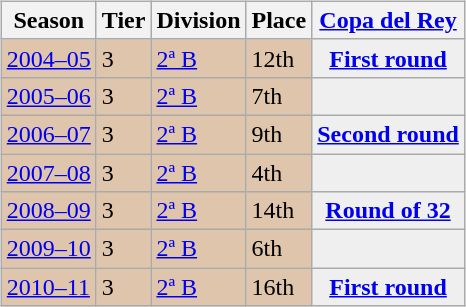<table>
<tr>
<td valign="top" width=0%><br><table class="wikitable">
<tr style="background:#f0f6fa;">
<th>Season</th>
<th>Tier</th>
<th>Division</th>
<th>Place</th>
<th><a href='#'>Copa del Rey</a></th>
</tr>
<tr>
<td style="background:#DEC5AB;"><a href='#'>2004–05</a></td>
<td style="background:#DEC5AB;">3</td>
<td style="background:#DEC5AB;"><a href='#'>2ª B</a></td>
<td style="background:#DEC5AB;">12th</td>
<th style="background:#efefef;"><a href='#'>First round</a></th>
</tr>
<tr>
<td style="background:#DEC5AB;"><a href='#'>2005–06</a></td>
<td style="background:#DEC5AB;">3</td>
<td style="background:#DEC5AB;"><a href='#'>2ª B</a></td>
<td style="background:#DEC5AB;">7th</td>
<th style="background:#efefef;"></th>
</tr>
<tr>
<td style="background:#DEC5AB;"><a href='#'>2006–07</a></td>
<td style="background:#DEC5AB;">3</td>
<td style="background:#DEC5AB;"><a href='#'>2ª B</a></td>
<td style="background:#DEC5AB;">9th</td>
<th style="background:#efefef;"><a href='#'>Second round</a></th>
</tr>
<tr>
<td style="background:#DEC5AB;"><a href='#'>2007–08</a></td>
<td style="background:#DEC5AB;">3</td>
<td style="background:#DEC5AB;"><a href='#'>2ª B</a></td>
<td style="background:#DEC5AB;">4th</td>
<th style="background:#efefef;"></th>
</tr>
<tr>
<td style="background:#DEC5AB;"><a href='#'>2008–09</a></td>
<td style="background:#DEC5AB;">3</td>
<td style="background:#DEC5AB;"><a href='#'>2ª B</a></td>
<td style="background:#DEC5AB;">14th</td>
<th style="background:#efefef;"><a href='#'>Round of 32</a></th>
</tr>
<tr>
<td style="background:#DEC5AB;"><a href='#'>2009–10</a></td>
<td style="background:#DEC5AB;">3</td>
<td style="background:#DEC5AB;"><a href='#'>2ª B</a></td>
<td style="background:#DEC5AB;">6th</td>
<th style="background:#efefef;"></th>
</tr>
<tr>
<td style="background:#DEC5AB;"><a href='#'>2010–11</a></td>
<td style="background:#DEC5AB;">3</td>
<td style="background:#DEC5AB;"><a href='#'>2ª B</a></td>
<td style="background:#DEC5AB;">16th</td>
<th style="background:#efefef;"><a href='#'>First round</a></th>
</tr>
</table>
</td>
</tr>
</table>
